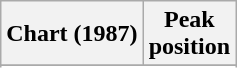<table class="wikitable sortable plainrowheaders" style="text-align:center">
<tr>
<th scope="col">Chart (1987)</th>
<th scope="col">Peak<br>position</th>
</tr>
<tr>
</tr>
<tr>
</tr>
<tr>
</tr>
</table>
